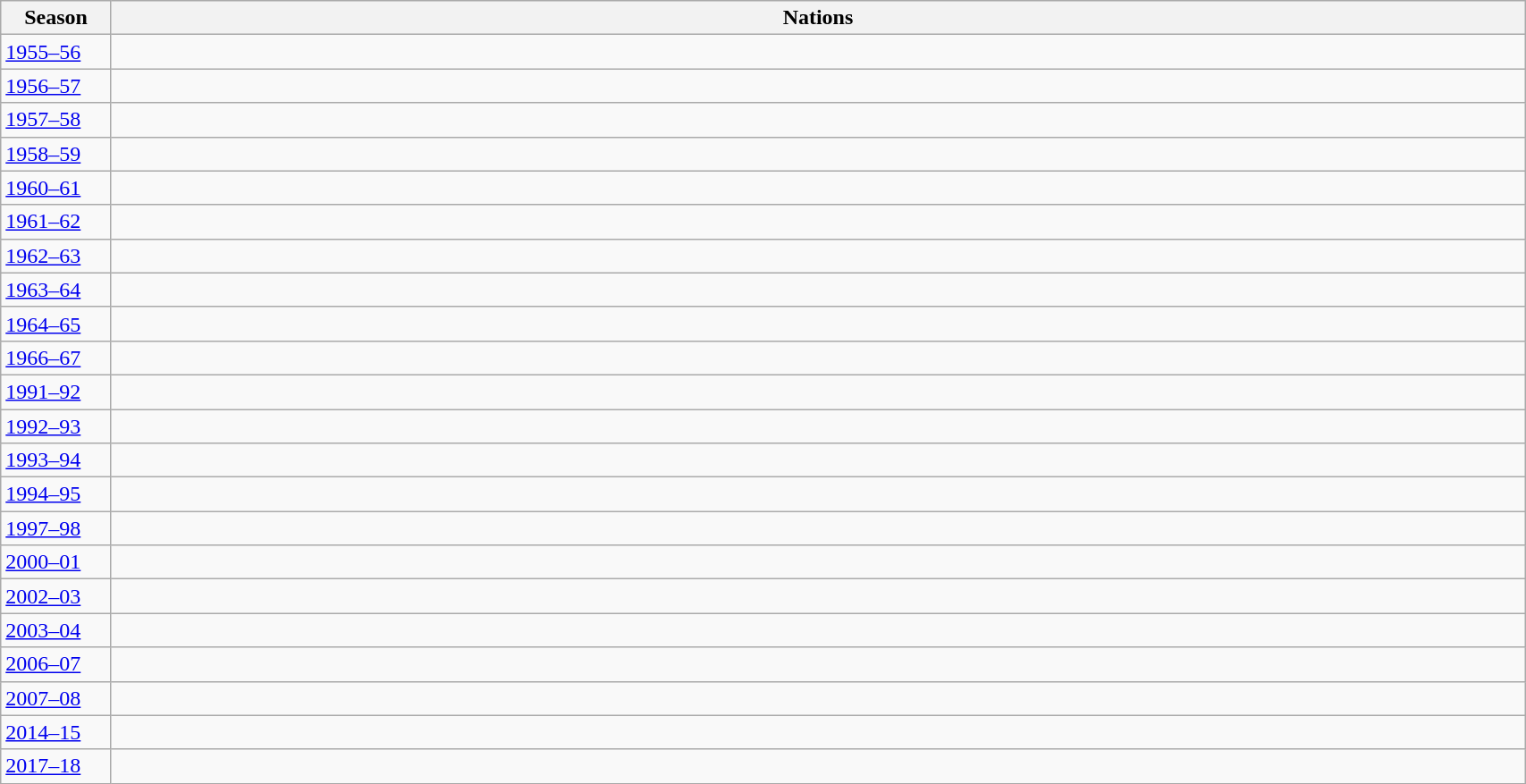<table class="wikitable" width="90%">
<tr>
<th width=75px>Season</th>
<th>Nations</th>
</tr>
<tr>
<td><a href='#'>1955–56</a></td>
<td></td>
</tr>
<tr>
<td><a href='#'>1956–57</a></td>
<td></td>
</tr>
<tr>
<td><a href='#'>1957–58</a></td>
<td></td>
</tr>
<tr>
<td><a href='#'>1958–59</a></td>
<td></td>
</tr>
<tr>
<td><a href='#'>1960–61</a></td>
<td></td>
</tr>
<tr>
<td><a href='#'>1961–62</a></td>
<td></td>
</tr>
<tr>
<td><a href='#'>1962–63</a></td>
<td></td>
</tr>
<tr>
<td><a href='#'>1963–64</a></td>
<td></td>
</tr>
<tr>
<td><a href='#'>1964–65</a></td>
<td></td>
</tr>
<tr>
<td><a href='#'>1966–67</a></td>
<td></td>
</tr>
<tr>
<td><a href='#'>1991–92</a></td>
<td><em></em></td>
</tr>
<tr>
<td><a href='#'>1992–93</a></td>
<td><em></em><em></em></td>
</tr>
<tr>
<td><a href='#'>1993–94</a></td>
<td></td>
</tr>
<tr>
<td><a href='#'>1994–95</a></td>
<td><em></em></td>
</tr>
<tr>
<td><a href='#'>1997–98</a></td>
<td><em></em><em></em></td>
</tr>
<tr>
<td><a href='#'>2000–01</a></td>
<td></td>
</tr>
<tr>
<td><a href='#'>2002–03</a></td>
<td></td>
</tr>
<tr>
<td><a href='#'>2003–04</a></td>
<td><em></em></td>
</tr>
<tr>
<td><a href='#'>2006–07</a></td>
<td><em></em></td>
</tr>
<tr>
<td><a href='#'>2007–08</a></td>
<td></td>
</tr>
<tr>
<td><a href='#'>2014–15</a></td>
<td></td>
</tr>
<tr>
<td><a href='#'>2017–18</a></td>
<td></td>
</tr>
</table>
